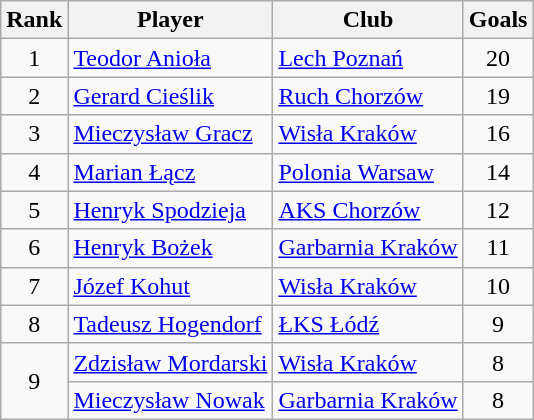<table class="wikitable" style="text-align:center">
<tr>
<th>Rank</th>
<th>Player</th>
<th>Club</th>
<th>Goals</th>
</tr>
<tr>
<td>1</td>
<td align="left"> <a href='#'>Teodor Anioła</a></td>
<td align="left"><a href='#'>Lech Poznań</a></td>
<td>20</td>
</tr>
<tr>
<td>2</td>
<td align="left"> <a href='#'>Gerard Cieślik</a></td>
<td align="left"><a href='#'>Ruch Chorzów</a></td>
<td>19</td>
</tr>
<tr>
<td>3</td>
<td align="left"> <a href='#'>Mieczysław Gracz</a></td>
<td align="left"><a href='#'>Wisła Kraków</a></td>
<td>16</td>
</tr>
<tr>
<td>4</td>
<td align="left"> <a href='#'>Marian Łącz</a></td>
<td align="left"><a href='#'>Polonia Warsaw</a></td>
<td>14</td>
</tr>
<tr>
<td>5</td>
<td align="left"> <a href='#'>Henryk Spodzieja</a></td>
<td align="left"><a href='#'>AKS Chorzów</a></td>
<td>12</td>
</tr>
<tr>
<td>6</td>
<td align="left"> <a href='#'>Henryk Bożek</a></td>
<td align="left"><a href='#'>Garbarnia Kraków</a></td>
<td>11</td>
</tr>
<tr>
<td>7</td>
<td align="left"> <a href='#'>Józef Kohut</a></td>
<td align="left"><a href='#'>Wisła Kraków</a></td>
<td>10</td>
</tr>
<tr>
<td>8</td>
<td align="left"> <a href='#'>Tadeusz Hogendorf</a></td>
<td align="left"><a href='#'>ŁKS Łódź</a></td>
<td>9</td>
</tr>
<tr>
<td rowspan="2">9</td>
<td align="left"> <a href='#'>Zdzisław Mordarski</a></td>
<td align="left"><a href='#'>Wisła Kraków</a></td>
<td>8</td>
</tr>
<tr>
<td align="left"> <a href='#'>Mieczysław Nowak</a></td>
<td align="left"><a href='#'>Garbarnia Kraków</a></td>
<td>8</td>
</tr>
</table>
